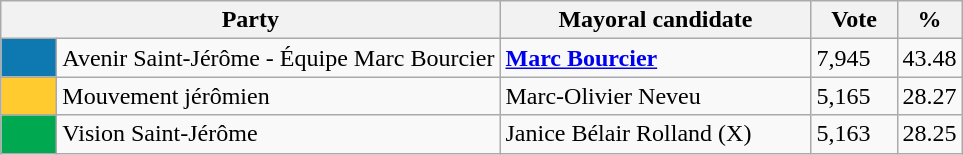<table class="wikitable">
<tr>
<th bgcolor="#DDDDFF" width="230px" colspan="2">Party</th>
<th bgcolor="#DDDDFF" width="200px">Mayoral candidate</th>
<th bgcolor="#DDDDFF" width="50px">Vote</th>
<th bgcolor="#DDDDFF" width="30px">%</th>
</tr>
<tr>
<td bgcolor=#0e78b1 width="30px"> </td>
<td>Avenir Saint-Jérôme - Équipe Marc Bourcier</td>
<td><strong><a href='#'>Marc Bourcier</a></strong></td>
<td>7,945</td>
<td>43.48</td>
</tr>
<tr>
<td bgcolor=#ffcb2e width="30px"> </td>
<td>Mouvement jérômien</td>
<td>Marc-Olivier Neveu</td>
<td>5,165</td>
<td>28.27</td>
</tr>
<tr>
<td bgcolor=#00A850 width="30px"> </td>
<td>Vision Saint-Jérôme</td>
<td>Janice Bélair Rolland (X)</td>
<td>5,163</td>
<td>28.25</td>
</tr>
</table>
